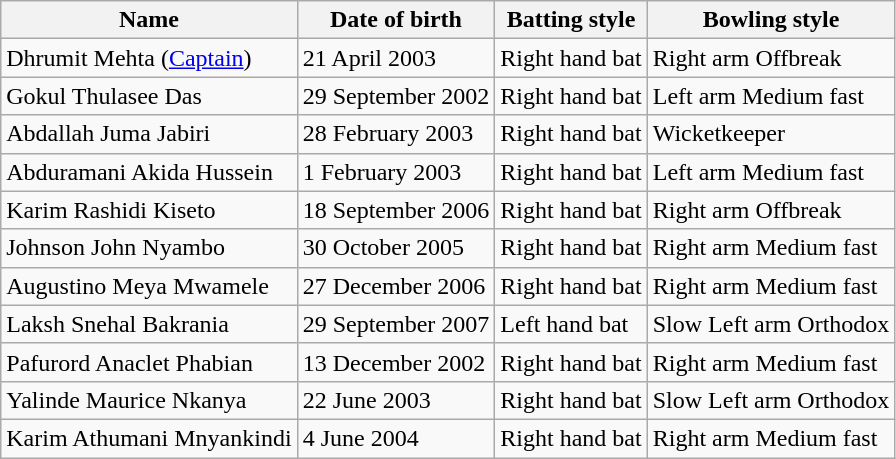<table class="wikitable">
<tr>
<th>Name</th>
<th>Date of birth</th>
<th>Batting style</th>
<th>Bowling style</th>
</tr>
<tr>
<td>Dhrumit Mehta (<a href='#'>Captain</a>)</td>
<td>21 April 2003</td>
<td>Right hand bat</td>
<td>Right arm Offbreak</td>
</tr>
<tr>
<td>Gokul Thulasee Das</td>
<td>29 September 2002</td>
<td>Right hand bat</td>
<td>Left arm Medium fast</td>
</tr>
<tr>
<td>Abdallah Juma Jabiri</td>
<td>28 February 2003</td>
<td>Right hand bat</td>
<td>Wicketkeeper</td>
</tr>
<tr>
<td>Abduramani Akida Hussein</td>
<td>1 February 2003</td>
<td>Right hand bat</td>
<td>Left arm Medium fast</td>
</tr>
<tr>
<td>Karim Rashidi Kiseto</td>
<td>18 September 2006</td>
<td>Right hand bat</td>
<td>Right arm Offbreak</td>
</tr>
<tr>
<td>Johnson John Nyambo</td>
<td>30 October 2005</td>
<td>Right hand bat</td>
<td>Right arm Medium fast</td>
</tr>
<tr>
<td>Augustino Meya Mwamele</td>
<td>27 December 2006</td>
<td>Right hand bat</td>
<td>Right arm Medium fast</td>
</tr>
<tr>
<td>Laksh Snehal Bakrania</td>
<td>29 September 2007</td>
<td>Left hand bat</td>
<td>Slow Left arm Orthodox</td>
</tr>
<tr>
<td>Pafurord Anaclet Phabian</td>
<td>13 December 2002</td>
<td>Right hand bat</td>
<td>Right arm Medium fast</td>
</tr>
<tr>
<td>Yalinde Maurice Nkanya</td>
<td>22 June 2003</td>
<td>Right hand bat</td>
<td>Slow Left arm Orthodox</td>
</tr>
<tr>
<td>Karim Athumani Mnyankindi</td>
<td>4 June 2004</td>
<td>Right hand bat</td>
<td>Right arm Medium fast</td>
</tr>
</table>
